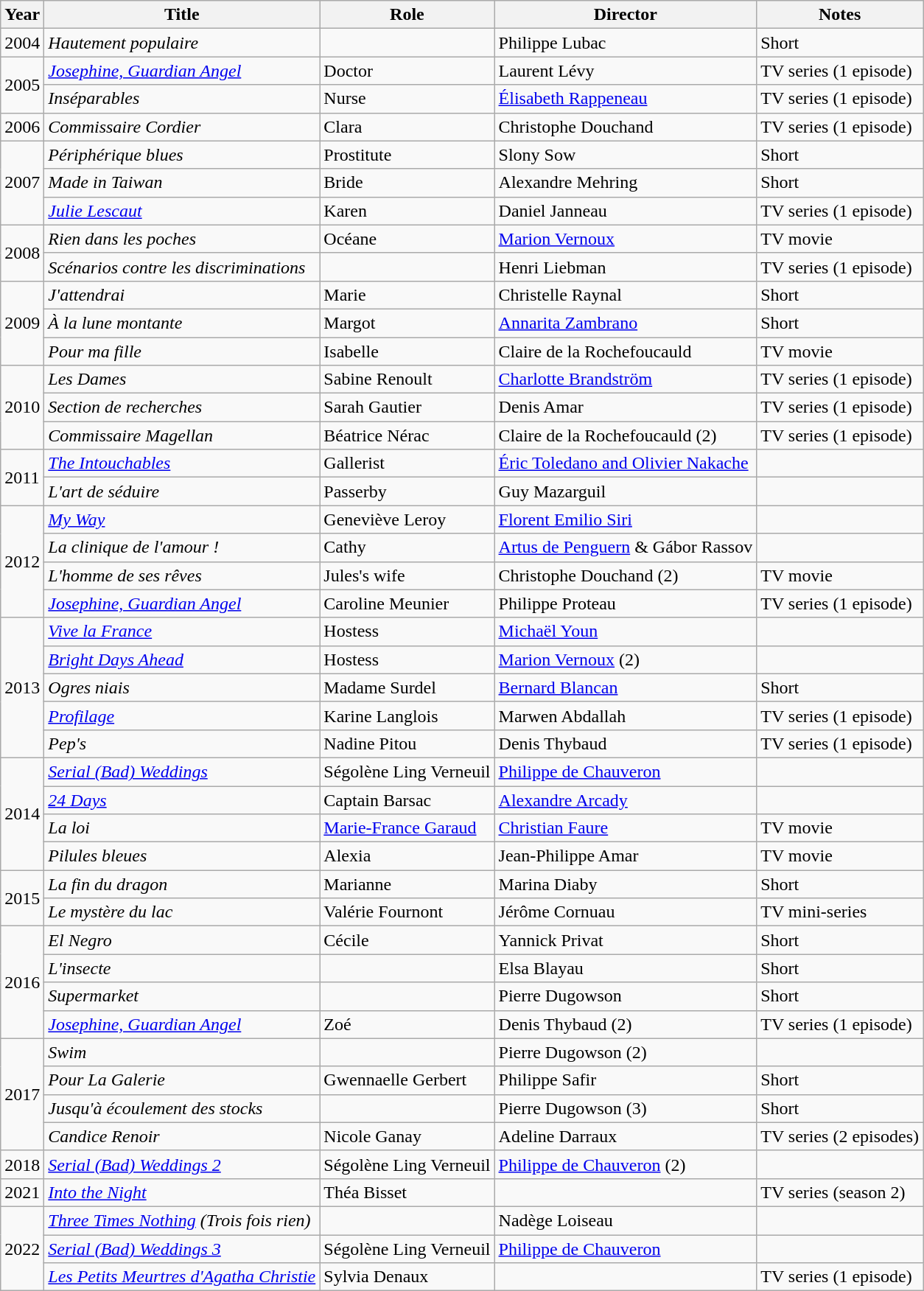<table class="wikitable sortable">
<tr>
<th>Year</th>
<th>Title</th>
<th>Role</th>
<th>Director</th>
<th class="unsortable">Notes</th>
</tr>
<tr>
<td>2004</td>
<td><em>Hautement populaire</em></td>
<td></td>
<td>Philippe Lubac</td>
<td>Short</td>
</tr>
<tr>
<td rowspan=2>2005</td>
<td><em><a href='#'>Josephine, Guardian Angel</a></em></td>
<td>Doctor</td>
<td>Laurent Lévy</td>
<td>TV series (1 episode)</td>
</tr>
<tr>
<td><em>Inséparables</em></td>
<td>Nurse</td>
<td><a href='#'>Élisabeth Rappeneau</a></td>
<td>TV series (1 episode)</td>
</tr>
<tr>
<td>2006</td>
<td><em>Commissaire Cordier</em></td>
<td>Clara</td>
<td>Christophe Douchand</td>
<td>TV series (1 episode)</td>
</tr>
<tr>
<td rowspan=3>2007</td>
<td><em>Périphérique blues</em></td>
<td>Prostitute</td>
<td>Slony Sow</td>
<td>Short</td>
</tr>
<tr>
<td><em>Made in Taiwan</em></td>
<td>Bride</td>
<td>Alexandre Mehring</td>
<td>Short</td>
</tr>
<tr>
<td><em><a href='#'>Julie Lescaut</a></em></td>
<td>Karen</td>
<td>Daniel Janneau</td>
<td>TV series (1 episode)</td>
</tr>
<tr>
<td rowspan=2>2008</td>
<td><em>Rien dans les poches</em></td>
<td>Océane</td>
<td><a href='#'>Marion Vernoux</a></td>
<td>TV movie</td>
</tr>
<tr>
<td><em>Scénarios contre les discriminations</em></td>
<td></td>
<td>Henri Liebman</td>
<td>TV series (1 episode)</td>
</tr>
<tr>
<td rowspan=3>2009</td>
<td><em>J'attendrai</em></td>
<td>Marie</td>
<td>Christelle Raynal</td>
<td>Short</td>
</tr>
<tr>
<td><em>À la lune montante</em></td>
<td>Margot</td>
<td><a href='#'>Annarita Zambrano</a></td>
<td>Short</td>
</tr>
<tr>
<td><em>Pour ma fille</em></td>
<td>Isabelle</td>
<td>Claire de la Rochefoucauld</td>
<td>TV movie</td>
</tr>
<tr>
<td rowspan=3>2010</td>
<td><em>Les Dames</em></td>
<td>Sabine Renoult</td>
<td><a href='#'>Charlotte Brandström</a></td>
<td>TV series (1 episode)</td>
</tr>
<tr>
<td><em>Section de recherches</em></td>
<td>Sarah Gautier</td>
<td>Denis Amar</td>
<td>TV series (1 episode)</td>
</tr>
<tr>
<td><em>Commissaire Magellan</em></td>
<td>Béatrice Nérac</td>
<td>Claire de la Rochefoucauld (2)</td>
<td>TV series (1 episode)</td>
</tr>
<tr>
<td rowspan=2>2011</td>
<td><em><a href='#'>The Intouchables</a></em></td>
<td>Gallerist</td>
<td><a href='#'>Éric Toledano and Olivier Nakache</a></td>
<td></td>
</tr>
<tr>
<td><em>L'art de séduire</em></td>
<td>Passerby</td>
<td>Guy Mazarguil</td>
<td></td>
</tr>
<tr>
<td rowspan=4>2012</td>
<td><em><a href='#'>My Way</a></em></td>
<td>Geneviève Leroy</td>
<td><a href='#'>Florent Emilio Siri</a></td>
<td></td>
</tr>
<tr>
<td><em>La clinique de l'amour !</em></td>
<td>Cathy</td>
<td><a href='#'>Artus de Penguern</a> & Gábor Rassov</td>
<td></td>
</tr>
<tr>
<td><em>L'homme de ses rêves</em></td>
<td>Jules's wife</td>
<td>Christophe Douchand (2)</td>
<td>TV movie</td>
</tr>
<tr>
<td><em><a href='#'>Josephine, Guardian Angel</a></em></td>
<td>Caroline Meunier</td>
<td>Philippe Proteau</td>
<td>TV series (1 episode)</td>
</tr>
<tr>
<td rowspan=5>2013</td>
<td><em><a href='#'>Vive la France</a></em></td>
<td>Hostess</td>
<td><a href='#'>Michaël Youn</a></td>
<td></td>
</tr>
<tr>
<td><em><a href='#'>Bright Days Ahead</a></em></td>
<td>Hostess</td>
<td><a href='#'>Marion Vernoux</a> (2)</td>
<td></td>
</tr>
<tr>
<td><em>Ogres niais</em></td>
<td>Madame Surdel</td>
<td><a href='#'>Bernard Blancan</a></td>
<td>Short</td>
</tr>
<tr>
<td><em><a href='#'>Profilage</a></em></td>
<td>Karine Langlois</td>
<td>Marwen Abdallah</td>
<td>TV series (1 episode)</td>
</tr>
<tr>
<td><em>Pep's</em></td>
<td>Nadine Pitou</td>
<td>Denis Thybaud</td>
<td>TV series (1 episode)</td>
</tr>
<tr>
<td rowspan=4>2014</td>
<td><em><a href='#'>Serial (Bad) Weddings</a></em></td>
<td>Ségolène Ling Verneuil</td>
<td><a href='#'>Philippe de Chauveron</a></td>
<td></td>
</tr>
<tr>
<td><em><a href='#'>24 Days</a></em></td>
<td>Captain Barsac</td>
<td><a href='#'>Alexandre Arcady</a></td>
<td></td>
</tr>
<tr>
<td><em>La loi</em></td>
<td><a href='#'>Marie-France Garaud</a></td>
<td><a href='#'>Christian Faure</a></td>
<td>TV movie</td>
</tr>
<tr>
<td><em>Pilules bleues</em></td>
<td>Alexia</td>
<td>Jean-Philippe Amar</td>
<td>TV movie</td>
</tr>
<tr>
<td rowspan=2>2015</td>
<td><em>La fin du dragon</em></td>
<td>Marianne</td>
<td>Marina Diaby</td>
<td>Short</td>
</tr>
<tr>
<td><em>Le mystère du lac</em></td>
<td>Valérie Fournont</td>
<td>Jérôme Cornuau</td>
<td>TV mini-series</td>
</tr>
<tr>
<td rowspan=4>2016</td>
<td><em>El Negro</em></td>
<td>Cécile</td>
<td>Yannick Privat</td>
<td>Short</td>
</tr>
<tr>
<td><em>L'insecte</em></td>
<td></td>
<td>Elsa Blayau</td>
<td>Short</td>
</tr>
<tr>
<td><em>Supermarket</em></td>
<td></td>
<td>Pierre Dugowson</td>
<td>Short</td>
</tr>
<tr>
<td><em><a href='#'>Josephine, Guardian Angel</a></em></td>
<td>Zoé</td>
<td>Denis Thybaud (2)</td>
<td>TV series (1 episode)</td>
</tr>
<tr>
<td rowspan=4>2017</td>
<td><em>Swim</em></td>
<td></td>
<td>Pierre Dugowson (2)</td>
<td></td>
</tr>
<tr>
<td><em>Pour La Galerie</em></td>
<td>Gwennaelle Gerbert</td>
<td>Philippe Safir</td>
<td>Short</td>
</tr>
<tr>
<td><em>Jusqu'à écoulement des stocks</em></td>
<td></td>
<td>Pierre Dugowson (3)</td>
<td>Short</td>
</tr>
<tr>
<td><em>Candice Renoir</em></td>
<td>Nicole Ganay</td>
<td>Adeline Darraux</td>
<td>TV series (2 episodes)</td>
</tr>
<tr>
<td rowspan=1>2018</td>
<td><em><a href='#'>Serial (Bad) Weddings 2</a></em></td>
<td>Ségolène Ling Verneuil</td>
<td><a href='#'>Philippe de Chauveron</a> (2)</td>
<td></td>
</tr>
<tr>
<td rowspan=1>2021</td>
<td><em><a href='#'>Into the Night</a></em></td>
<td>Théa Bisset</td>
<td></td>
<td>TV series (season 2)</td>
</tr>
<tr>
<td rowspan=3>2022</td>
<td><em><a href='#'>Three Times Nothing</a> (Trois fois rien)</em></td>
<td></td>
<td>Nadège Loiseau</td>
<td></td>
</tr>
<tr>
<td><em><a href='#'>Serial (Bad) Weddings 3</a></em></td>
<td>Ségolène Ling Verneuil</td>
<td><a href='#'>Philippe de Chauveron</a></td>
<td></td>
</tr>
<tr>
<td><em><a href='#'>Les Petits Meurtres d'Agatha Christie</a></em></td>
<td>Sylvia Denaux</td>
<td></td>
<td>TV series (1 episode)</td>
</tr>
</table>
